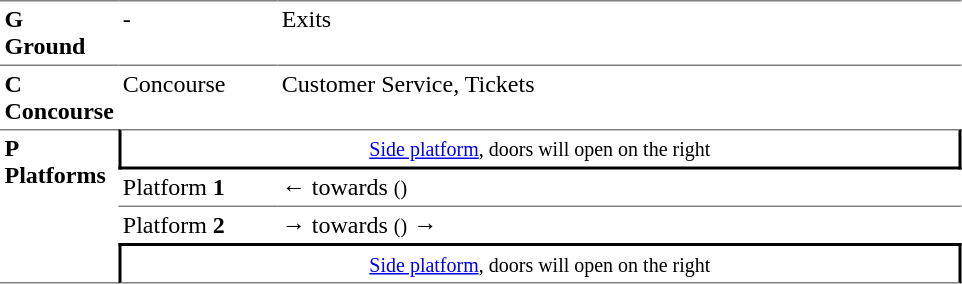<table table border=0 cellspacing=0 cellpadding=3>
<tr>
<td style="border-bottom:solid 1px gray;border-top:solid 1px gray;" width=50 valign=top><strong>G<br>Ground</strong></td>
<td style="border-top:solid 1px gray;border-bottom:solid 1px gray;" width=100 valign=top>-</td>
<td style="border-top:solid 1px gray;border-bottom:solid 1px gray;" width=450 valign=top>Exits</td>
</tr>
<tr>
<td valign=top><strong>C<br>Concourse</strong></td>
<td valign=top>Concourse</td>
<td valign=top>Customer Service, Tickets</td>
</tr>
<tr>
<td style="border-top:solid 1px gray;border-bottom:solid 1px gray;" rowspan=4 valign=top><strong>P<br>Platforms</strong></td>
<td style="border-top:solid 1px gray;border-right:solid 2px black;border-left:solid 2px black;border-bottom:solid 2px black;text-align:center;" colspan=2><small><a href='#'>Side platform</a>, doors will open on the right</small></td>
</tr>
<tr>
<td style="border-bottom:solid 1px gray;">Platform <span><strong>1</strong></span></td>
<td style="border-bottom:solid 1px gray;">←  towards  <small>()</small></td>
</tr>
<tr>
<td>Platform <span><strong>2</strong></span></td>
<td><span>→</span>  towards  <small>()</small> →</td>
</tr>
<tr>
<td style="border-bottom:solid 1px gray;border-top:solid 2px black;border-right:solid 2px black;border-left:solid 2px black;text-align:center;" colspan=2><small><a href='#'>Side platform</a>, doors will open on the right </small></td>
</tr>
</table>
